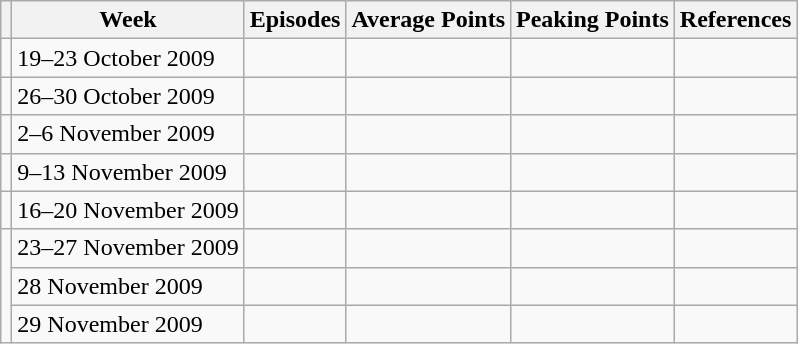<table class="wikitable">
<tr>
<th></th>
<th>Week</th>
<th>Episodes</th>
<th>Average Points</th>
<th>Peaking Points</th>
<th>References</th>
</tr>
<tr>
<td></td>
<td>19–23 October 2009</td>
<td></td>
<td></td>
<td></td>
<td></td>
</tr>
<tr>
<td></td>
<td>26–30 October 2009</td>
<td></td>
<td></td>
<td></td>
<td></td>
</tr>
<tr>
<td></td>
<td>2–6 November 2009</td>
<td></td>
<td></td>
<td></td>
<td></td>
</tr>
<tr>
<td></td>
<td>9–13 November 2009</td>
<td></td>
<td></td>
<td></td>
<td></td>
</tr>
<tr>
<td></td>
<td>16–20 November 2009</td>
<td></td>
<td></td>
<td></td>
<td></td>
</tr>
<tr>
<td rowspan="3"></td>
<td>23–27 November 2009</td>
<td></td>
<td></td>
<td></td>
<td></td>
</tr>
<tr>
<td>28 November 2009</td>
<td></td>
<td></td>
<td></td>
<td></td>
</tr>
<tr>
<td>29 November 2009</td>
<td></td>
<td></td>
<td></td>
<td></td>
</tr>
</table>
